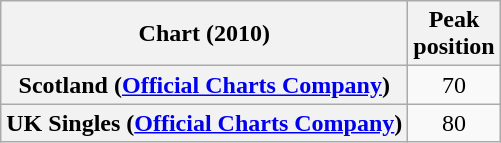<table class="wikitable sortable plainrowheaders" style="text-align:center">
<tr>
<th scope="col">Chart (2010)</th>
<th scope="col">Peak<br>position</th>
</tr>
<tr>
<th scope="row">Scotland (<a href='#'>Official Charts Company</a>)</th>
<td>70</td>
</tr>
<tr>
<th scope="row">UK Singles (<a href='#'>Official Charts Company</a>)</th>
<td>80</td>
</tr>
</table>
